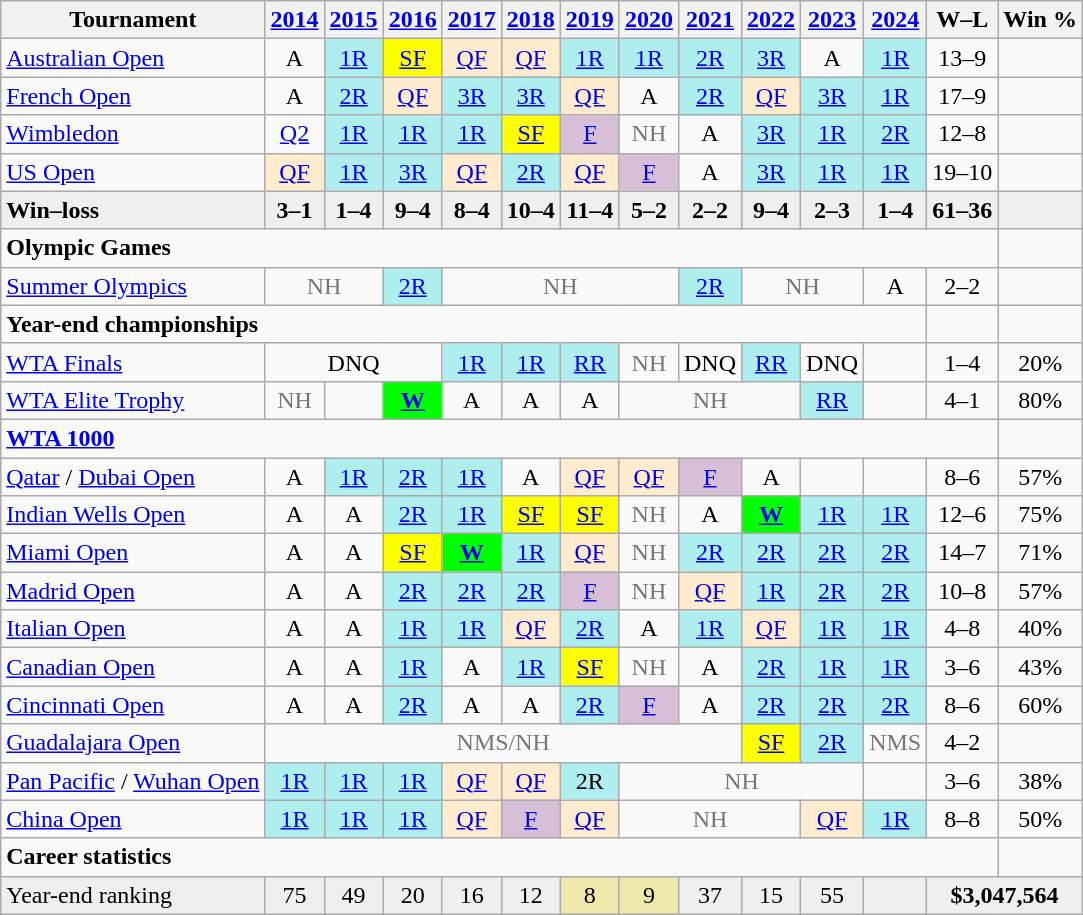<table class=wikitable style=text-align:center>
<tr>
<th>Tournament</th>
<th><a href='#'>2014</a></th>
<th><a href='#'>2015</a></th>
<th><a href='#'>2016</a></th>
<th><a href='#'>2017</a></th>
<th><a href='#'>2018</a></th>
<th><a href='#'>2019</a></th>
<th><a href='#'>2020</a></th>
<th><a href='#'>2021</a></th>
<th><a href='#'>2022</a></th>
<th><a href='#'>2023</a></th>
<th><a href='#'>2024</a></th>
<th>W–L</th>
<th>Win %</th>
</tr>
<tr>
<td align=left><a href='#'>Australian Open</a></td>
<td>A</td>
<td style=background:#afeeee><a href='#'>1R</a></td>
<td style=background:yellow><a href='#'>SF</a></td>
<td style=background:#ffebcd><a href='#'>QF</a></td>
<td style=background:#ffebcd><a href='#'>QF</a></td>
<td style=background:#afeeee><a href='#'>1R</a></td>
<td style=background:#afeeee><a href='#'>1R</a></td>
<td style=background:#afeeee><a href='#'>2R</a></td>
<td style=background:#afeeee><a href='#'>3R</a></td>
<td>A</td>
<td style=background:#afeeee><a href='#'>1R</a></td>
<td>13–9</td>
<td></td>
</tr>
<tr>
<td align=left><a href='#'>French Open</a></td>
<td>A</td>
<td style=background:#afeeee><a href='#'>2R</a></td>
<td style=background:#ffebcd><a href='#'>QF</a></td>
<td style=background:#afeeee><a href='#'>3R</a></td>
<td style=background:#afeeee><a href='#'>3R</a></td>
<td style=background:#ffebcd><a href='#'>QF</a></td>
<td>A</td>
<td style=background:#afeeee><a href='#'>2R</a></td>
<td style=background:#ffebcd><a href='#'>QF</a></td>
<td style=background:#afeeee><a href='#'>3R</a></td>
<td style=background:#afeeee><a href='#'>1R</a></td>
<td>17–9</td>
<td></td>
</tr>
<tr>
<td align=left><a href='#'>Wimbledon</a></td>
<td><a href='#'>Q2</a></td>
<td style=background:#afeeee><a href='#'>1R</a></td>
<td style=background:#afeeee><a href='#'>1R</a></td>
<td style=background:#afeeee><a href='#'>1R</a></td>
<td style=background:yellow><a href='#'>SF</a></td>
<td style=background:thistle><a href='#'>F</a></td>
<td style=color:#767676>NH</td>
<td>A</td>
<td style=background:#afeeee><a href='#'>3R</a></td>
<td style=background:#afeeee><a href='#'>1R</a></td>
<td style=background:#afeeee><a href='#'>2R</a></td>
<td>12–8</td>
<td></td>
</tr>
<tr>
<td align=left><a href='#'>US Open</a></td>
<td style=background:#ffebcd><a href='#'>QF</a></td>
<td style=background:#afeeee><a href='#'>1R</a></td>
<td style=background:#afeeee><a href='#'>3R</a></td>
<td style=background:#ffebcd><a href='#'>QF</a></td>
<td style=background:#afeeee><a href='#'>2R</a></td>
<td style=background:#ffebcd><a href='#'>QF</a></td>
<td style=background:thistle><a href='#'>F</a></td>
<td>A</td>
<td style=background:#afeeee><a href='#'>3R</a></td>
<td style=background:#afeeee><a href='#'>1R</a></td>
<td style=background:#afeeee><a href='#'>1R</a></td>
<td>19–10</td>
<td></td>
</tr>
<tr style=background:#efefef;font-weight:bold>
<td style=text-align:left>Win–loss</td>
<td>3–1</td>
<td>1–4</td>
<td>9–4</td>
<td>8–4</td>
<td>10–4</td>
<td>11–4</td>
<td>5–2</td>
<td>2–2</td>
<td>9–4</td>
<td>2–3</td>
<td>1–4</td>
<td>61–36</td>
<td></td>
</tr>
<tr>
<td colspan="13" style="text-align:left"><strong>Olympic Games</strong></td>
</tr>
<tr>
<td align=left><a href='#'>Summer Olympics</a></td>
<td style=color:#767676 colspan=2>NH</td>
<td style=background:#afeeee><a href='#'>2R</a></td>
<td colspan=4 style=color:#767676>NH</td>
<td style=background:#afeeee><a href='#'>2R</a></td>
<td style=color:#767676 colspan=2>NH</td>
<td>A</td>
<td>2–2</td>
<td></td>
</tr>
<tr>
<td colspan="12" style="text-align:left"><strong>Year-end championships</strong></td>
<td></td>
</tr>
<tr>
<td style=text-align:left><a href='#'>WTA Finals</a></td>
<td colspan=3>DNQ</td>
<td style=background:#afeeee><a href='#'>1R</a></td>
<td style=background:#afeeee><a href='#'>1R</a></td>
<td style=background:#afeeee><a href='#'>RR</a></td>
<td style=color:#767676>NH</td>
<td>DNQ</td>
<td style=background:#afeeee><a href='#'>RR</a></td>
<td>DNQ</td>
<td></td>
<td>1–4</td>
<td>20%</td>
</tr>
<tr>
<td style=text-align:left><a href='#'>WTA Elite Trophy</a></td>
<td style=color:#767676>NH</td>
<td style=color:#767676></td>
<td style=background:lime><strong><a href='#'>W</a></strong></td>
<td>A</td>
<td>A</td>
<td>A</td>
<td colspan=3 style=color:#767676>NH</td>
<td bgcolor="afeeee"><a href='#'>RR</a></td>
<td></td>
<td>4–1</td>
<td>80%</td>
</tr>
<tr>
<td colspan="13" style="text-align:left"><strong><a href='#'>WTA 1000</a></strong></td>
</tr>
<tr>
<td style=text-align:left><a href='#'>Qatar</a> / <a href='#'>Dubai Open</a></td>
<td>A</td>
<td style=background:#afeeee><a href='#'>1R</a></td>
<td style=background:#afeeee><a href='#'>2R</a></td>
<td style=background:#afeeee><a href='#'>1R</a></td>
<td>A</td>
<td style=background:#ffebcd><a href='#'>QF</a></td>
<td style=background:#ffebcd><a href='#'>QF</a></td>
<td style=background:thistle><a href='#'>F</a></td>
<td>A</td>
<td></td>
<td></td>
<td>8–6</td>
<td>57%</td>
</tr>
<tr>
<td style=text-align:left><a href='#'>Indian Wells Open</a></td>
<td>A</td>
<td>A</td>
<td style=background:#afeeee><a href='#'>2R</a></td>
<td style=background:#afeeee><a href='#'>1R</a></td>
<td style=background:yellow><a href='#'>SF</a></td>
<td style=background:yellow><a href='#'>SF</a></td>
<td style="color:#767676">NH</td>
<td>A</td>
<td bgcolor=lime><a href='#'><strong>W</strong></a></td>
<td style=background:#afeeee><a href='#'>1R</a></td>
<td style=background:#afeeee><a href='#'>1R</a></td>
<td>12–6</td>
<td>75%</td>
</tr>
<tr>
<td style=text-align:left><a href='#'>Miami Open</a></td>
<td>A</td>
<td>A</td>
<td style=background:yellow><a href='#'>SF</a></td>
<td style=background:lime><strong><a href='#'>W</a></strong></td>
<td style=background:#afeeee><a href='#'>1R</a></td>
<td style=background:#ffebcd><a href='#'>QF</a></td>
<td style=color:#767676>NH</td>
<td style=background:#afeeee><a href='#'>2R</a></td>
<td style=background:#afeeee><a href='#'>2R</a></td>
<td style=background:#afeeee><a href='#'>2R</a></td>
<td style=background:#afeeee><a href='#'>2R</a></td>
<td>14–7</td>
<td>71%</td>
</tr>
<tr>
<td style=text-align:left><a href='#'>Madrid Open</a></td>
<td>A</td>
<td>A</td>
<td style=background:#afeeee><a href='#'>2R</a></td>
<td style=background:#afeeee><a href='#'>2R</a></td>
<td style=background:#afeeee><a href='#'>2R</a></td>
<td style=background:thistle><a href='#'>F</a></td>
<td style=color:#767676>NH</td>
<td style=background:#ffebcd><a href='#'>QF</a></td>
<td style=background:#afeeee><a href='#'>1R</a></td>
<td style=background:#afeeee><a href='#'>2R</a></td>
<td style=background:#afeeee><a href='#'>2R</a></td>
<td>10–8</td>
<td>57%</td>
</tr>
<tr>
<td style=text-align:left><a href='#'>Italian Open</a></td>
<td>A</td>
<td>A</td>
<td style=background:#afeeee><a href='#'>1R</a></td>
<td style=background:#afeeee><a href='#'>1R</a></td>
<td style=background:#ffebcd><a href='#'>QF</a></td>
<td style=background:#afeeee><a href='#'>2R</a></td>
<td>A</td>
<td style=background:#afeeee><a href='#'>1R</a></td>
<td style=background:#ffebcd><a href='#'>QF</a></td>
<td style=background:#afeeee><a href='#'>1R</a></td>
<td style=background:#afeeee><a href='#'>1R</a></td>
<td>4–8</td>
<td>40%</td>
</tr>
<tr>
<td style=text-align:left><a href='#'>Canadian Open</a></td>
<td>A</td>
<td>A</td>
<td style=background:#afeeee><a href='#'>1R</a></td>
<td>A</td>
<td style=background:#afeeee><a href='#'>1R</a></td>
<td style=background:yellow><a href='#'>SF</a></td>
<td style=color:#767676>NH</td>
<td>A</td>
<td style=background:#afeeee><a href='#'>2R</a></td>
<td style=background:#afeeee><a href='#'>1R</a></td>
<td style=background:#afeeee><a href='#'>1R</a></td>
<td>3–6</td>
<td>43%</td>
</tr>
<tr>
<td style=text-align:left><a href='#'>Cincinnati Open</a></td>
<td>A</td>
<td>A</td>
<td style=background:#afeeee><a href='#'>2R</a></td>
<td>A</td>
<td>A</td>
<td style=background:#afeeee><a href='#'>2R</a></td>
<td style=background:thistle><a href='#'>F</a></td>
<td>A</td>
<td style=background:#afeeee><a href='#'>2R</a></td>
<td style=background:#afeeee><a href='#'>2R</a></td>
<td style=background:#afeeee><a href='#'>2R</a></td>
<td>8–6</td>
<td>60%</td>
</tr>
<tr>
<td align="left"><a href='#'> Guadalajara Open</a></td>
<td colspan="8" style="color:#767676">NMS/NH</td>
<td style=background:yellow><a href='#'>SF</a></td>
<td style=background:#afeeee><a href='#'>2R</a></td>
<td style="color:#767676">NMS</td>
<td>4–2</td>
<td></td>
</tr>
<tr>
<td style=text-align:left><a href='#'>Pan Pacific</a> / <a href='#'>Wuhan Open</a></td>
<td style=background:#afeeee><a href='#'>1R</a></td>
<td style=background:#afeeee><a href='#'>1R</a></td>
<td style=background:#afeeee><a href='#'>1R</a></td>
<td style=background:#ffebcd><a href='#'>QF</a></td>
<td style=background:#ffebcd><a href='#'>QF</a></td>
<td style=background:#afeeee>2R</td>
<td colspan="4" style="color:#767676">NH</td>
<td></td>
<td>3–6</td>
<td>38%</td>
</tr>
<tr>
<td style=text-align:left><a href='#'>China Open</a></td>
<td style=background:#afeeee><a href='#'>1R</a></td>
<td style=background:#afeeee><a href='#'>1R</a></td>
<td style=background:#afeeee><a href='#'>1R</a></td>
<td style=background:#ffebcd><a href='#'>QF</a></td>
<td style=background:thistle><a href='#'>F</a></td>
<td style=background:#ffebcd><a href='#'>QF</a></td>
<td colspan="3" style="color:#767676">NH</td>
<td style=background:#ffebcd><a href='#'>QF</a></td>
<td style=background:#afeeee><a href='#'>1R</a></td>
<td>8–8</td>
<td>50%</td>
</tr>
<tr>
<td colspan="13" align="left"><strong>Career statistics</strong></td>
</tr>
<tr bgcolor=efefef>
<td align=left>Year-end ranking</td>
<td>75</td>
<td>49</td>
<td>20</td>
<td>16</td>
<td>12</td>
<td style=background:#eee8aa>8</td>
<td style=background:#eee8aa>9</td>
<td>37</td>
<td>15</td>
<td>55</td>
<td></td>
<td colspan="2"><strong>$3,047,564</strong></td>
</tr>
</table>
